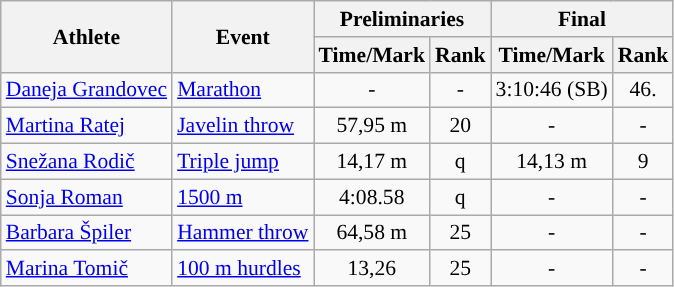<table class=wikitable style="font-size:90%;">
<tr>
<th rowspan=2>Athlete</th>
<th rowspan=2>Event</th>
<th colspan=2>Preliminaries</th>
<th colspan=2>Final</th>
</tr>
<tr>
<th>Time/Mark</th>
<th>Rank</th>
<th>Time/Mark</th>
<th>Rank</th>
</tr>
<tr>
<td><a href='#'>Daneja Grandovec</a></td>
<td><a href='#'>Marathon</a></td>
<td align="center">-</td>
<td align="center">-</td>
<td align="center">3:10:46 (SB)</td>
<td align="center">46.</td>
</tr>
<tr>
<td><a href='#'>Martina Ratej</a></td>
<td><a href='#'>Javelin throw</a></td>
<td align="center">57,95 m</td>
<td align="center">20</td>
<td align="center">-</td>
<td align="center">-</td>
</tr>
<tr>
<td><a href='#'>Snežana Rodič</a></td>
<td><a href='#'>Triple jump</a></td>
<td align="center">14,17 m</td>
<td align="center">q</td>
<td align="center">14,13 m</td>
<td align="center">9</td>
</tr>
<tr>
<td><a href='#'>Sonja Roman</a></td>
<td><a href='#'>1500 m</a></td>
<td align="center">4:08.58</td>
<td align="center">q</td>
<td align="center">-</td>
<td align="center">-</td>
</tr>
<tr>
<td><a href='#'>Barbara Špiler</a></td>
<td><a href='#'>Hammer throw</a></td>
<td align="center">64,58 m</td>
<td align="center">25</td>
<td align="center">-</td>
<td align="center">-</td>
</tr>
<tr>
<td><a href='#'>Marina Tomič</a></td>
<td><a href='#'>100 m hurdles</a></td>
<td align="center">13,26</td>
<td align="center">25</td>
<td align="center">-</td>
<td align="center">-</td>
</tr>
</table>
